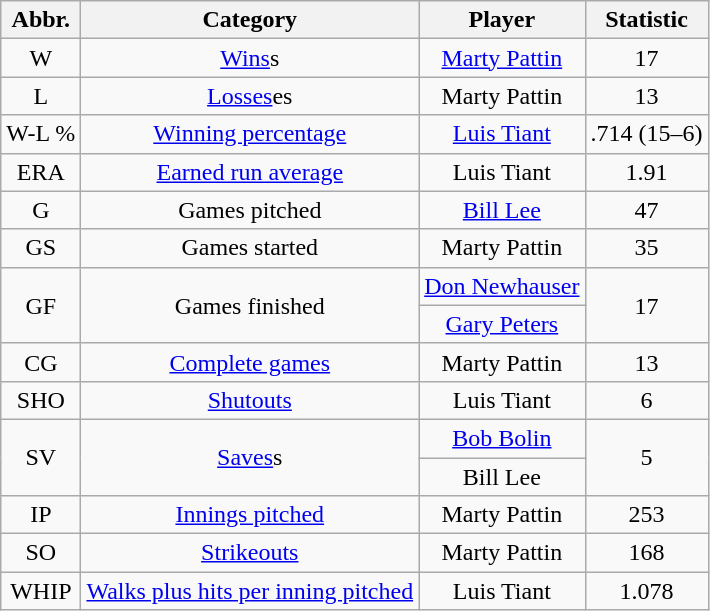<table class="wikitable sortable" style="text-align:center;">
<tr>
<th>Abbr.</th>
<th>Category</th>
<th>Player</th>
<th>Statistic</th>
</tr>
<tr>
<td>W</td>
<td><a href='#'>Wins</a>s</td>
<td><a href='#'>Marty Pattin</a></td>
<td>17</td>
</tr>
<tr>
<td>L</td>
<td><a href='#'>Losses</a>es</td>
<td>Marty Pattin</td>
<td>13</td>
</tr>
<tr>
<td>W-L %</td>
<td><a href='#'>Winning percentage</a></td>
<td><a href='#'>Luis Tiant</a></td>
<td>.714 (15–6)</td>
</tr>
<tr>
<td>ERA</td>
<td><a href='#'>Earned run average</a></td>
<td>Luis Tiant</td>
<td>1.91</td>
</tr>
<tr>
<td>G</td>
<td>Games pitched</td>
<td><a href='#'>Bill Lee</a></td>
<td>47</td>
</tr>
<tr>
<td>GS</td>
<td>Games started</td>
<td>Marty Pattin</td>
<td>35</td>
</tr>
<tr>
<td rowspan=2>GF</td>
<td rowspan=2>Games finished</td>
<td><a href='#'>Don Newhauser</a></td>
<td rowspan=2>17</td>
</tr>
<tr>
<td><a href='#'>Gary Peters</a></td>
</tr>
<tr>
<td>CG</td>
<td><a href='#'>Complete games</a></td>
<td>Marty Pattin</td>
<td>13</td>
</tr>
<tr>
<td>SHO</td>
<td><a href='#'>Shutouts</a></td>
<td>Luis Tiant</td>
<td>6</td>
</tr>
<tr>
<td rowspan=2>SV</td>
<td rowspan=2><a href='#'>Saves</a>s</td>
<td><a href='#'>Bob Bolin</a></td>
<td rowspan=2>5</td>
</tr>
<tr>
<td>Bill Lee</td>
</tr>
<tr>
<td>IP</td>
<td><a href='#'>Innings pitched</a></td>
<td>Marty Pattin</td>
<td>253</td>
</tr>
<tr>
<td>SO</td>
<td><a href='#'>Strikeouts</a></td>
<td>Marty Pattin</td>
<td>168</td>
</tr>
<tr>
<td>WHIP</td>
<td><a href='#'>Walks plus hits per inning pitched</a></td>
<td>Luis Tiant</td>
<td>1.078</td>
</tr>
</table>
